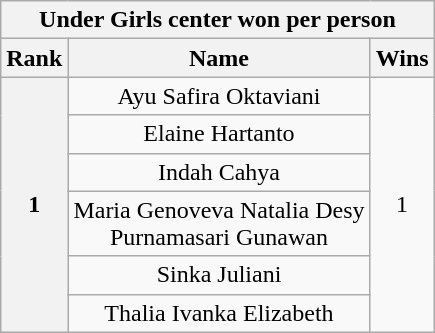<table class="wikitable sortable plainrowheaders" style=text-align:center>
<tr>
<th colspan=3>Under Girls center won per person</th>
</tr>
<tr>
<th scope=col>Rank</th>
<th scope=col>Name</th>
<th scope=col>Wins</th>
</tr>
<tr>
<th scope=row rowspan=6 style=text-align:center>1</th>
<td>Ayu Safira Oktaviani</td>
<td rowspan=6 align=center>1</td>
</tr>
<tr>
<td>Elaine Hartanto</td>
</tr>
<tr>
<td>Indah Cahya</td>
</tr>
<tr>
<td>Maria Genoveva Natalia Desy<br>Purnamasari Gunawan</td>
</tr>
<tr>
<td>Sinka Juliani</td>
</tr>
<tr>
<td>Thalia Ivanka Elizabeth</td>
</tr>
</table>
